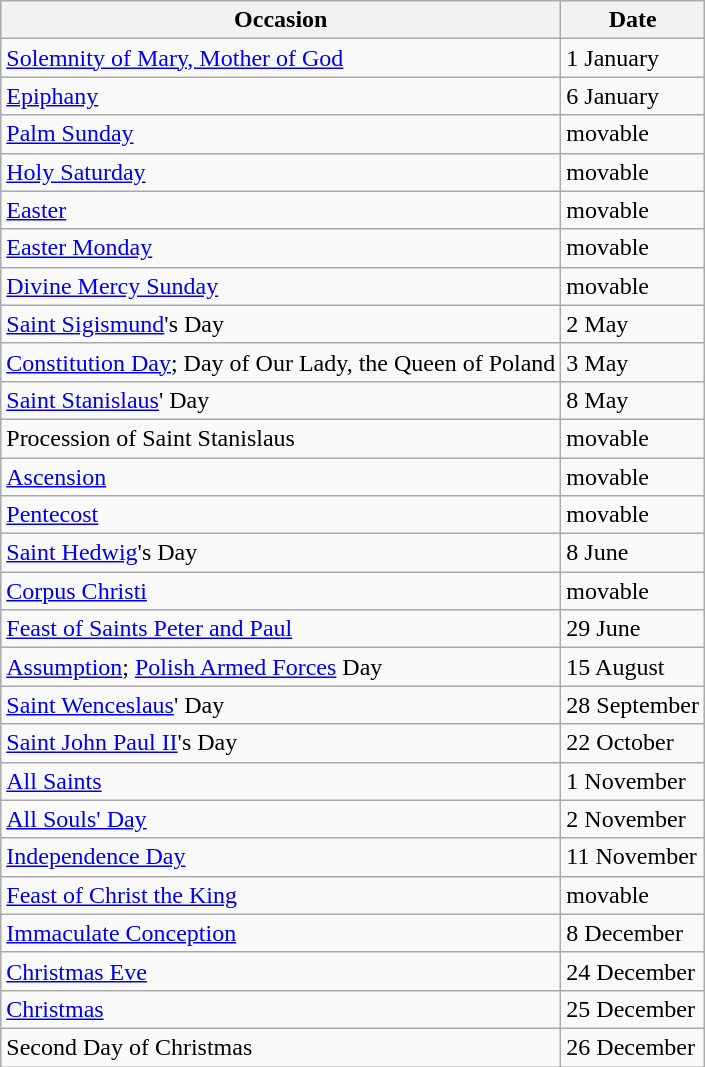<table class="wikitable">
<tr>
<th>Occasion</th>
<th>Date</th>
</tr>
<tr>
<td><a href='#'>Solemnity of Mary, Mother of God</a></td>
<td>1 January</td>
</tr>
<tr>
<td><a href='#'>Epiphany</a></td>
<td>6 January</td>
</tr>
<tr>
<td><a href='#'>Palm Sunday</a></td>
<td>movable</td>
</tr>
<tr>
<td><a href='#'>Holy Saturday</a></td>
<td>movable</td>
</tr>
<tr>
<td><a href='#'>Easter</a></td>
<td>movable</td>
</tr>
<tr>
<td><a href='#'>Easter Monday</a></td>
<td>movable</td>
</tr>
<tr>
<td><a href='#'>Divine Mercy Sunday</a></td>
<td>movable</td>
</tr>
<tr>
<td><a href='#'>Saint Sigismund</a>'s Day</td>
<td>2 May</td>
</tr>
<tr>
<td><a href='#'>Constitution Day</a>; Day of Our Lady, the Queen of Poland</td>
<td>3 May</td>
</tr>
<tr>
<td><a href='#'>Saint Stanislaus</a>' Day</td>
<td>8 May</td>
</tr>
<tr>
<td>Procession of Saint Stanislaus</td>
<td>movable</td>
</tr>
<tr>
<td><a href='#'>Ascension</a></td>
<td>movable</td>
</tr>
<tr>
<td><a href='#'>Pentecost</a></td>
<td>movable</td>
</tr>
<tr>
<td><a href='#'>Saint Hedwig</a>'s Day</td>
<td>8 June</td>
</tr>
<tr>
<td><a href='#'>Corpus Christi</a></td>
<td>movable</td>
</tr>
<tr>
<td><a href='#'>Feast of Saints Peter and Paul</a></td>
<td>29 June</td>
</tr>
<tr>
<td><a href='#'>Assumption</a>; <a href='#'>Polish Armed Forces</a> Day</td>
<td>15 August</td>
</tr>
<tr>
<td><a href='#'>Saint Wenceslaus</a>' Day</td>
<td>28 September</td>
</tr>
<tr>
<td><a href='#'>Saint John Paul II</a>'s Day</td>
<td>22 October</td>
</tr>
<tr>
<td><a href='#'>All Saints</a></td>
<td>1 November</td>
</tr>
<tr>
<td><a href='#'>All Souls' Day</a></td>
<td>2 November</td>
</tr>
<tr>
<td><a href='#'>Independence Day</a></td>
<td>11 November</td>
</tr>
<tr>
<td><a href='#'>Feast of Christ the King</a></td>
<td>movable</td>
</tr>
<tr>
<td><a href='#'>Immaculate Conception</a></td>
<td>8 December</td>
</tr>
<tr>
<td><a href='#'>Christmas Eve</a></td>
<td>24 December</td>
</tr>
<tr>
<td><a href='#'>Christmas</a></td>
<td>25 December</td>
</tr>
<tr>
<td>Second Day of Christmas</td>
<td>26 December</td>
</tr>
</table>
